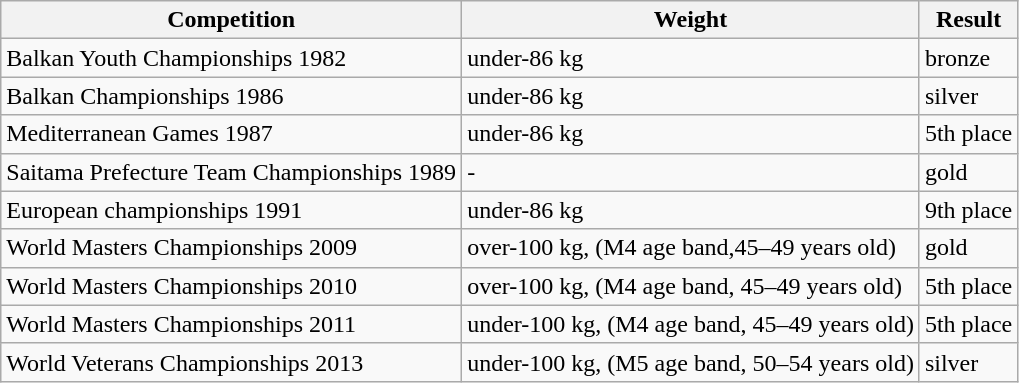<table class="wikitable">
<tr>
<th>Competition</th>
<th>Weight</th>
<th>Result</th>
</tr>
<tr>
<td>Balkan Youth Championships 1982</td>
<td>under-86 kg</td>
<td>bronze</td>
</tr>
<tr>
<td>Balkan Championships 1986</td>
<td>under-86 kg</td>
<td>silver</td>
</tr>
<tr>
<td>Mediterranean Games 1987</td>
<td>under-86 kg</td>
<td>5th place</td>
</tr>
<tr>
<td>Saitama Prefecture Team Championships 1989</td>
<td>-</td>
<td>gold</td>
</tr>
<tr>
<td>European championships 1991</td>
<td>under-86 kg</td>
<td>9th place</td>
</tr>
<tr>
<td>World Masters Championships 2009</td>
<td>over-100 kg, (M4 age band,45–49 years old)</td>
<td>gold</td>
</tr>
<tr>
<td>World Masters Championships 2010</td>
<td>over-100 kg, (M4 age band, 45–49 years old)</td>
<td>5th place</td>
</tr>
<tr>
<td>World Masters Championships 2011</td>
<td>under-100 kg, (M4 age band, 45–49 years old)</td>
<td>5th place</td>
</tr>
<tr>
<td>World Veterans Championships 2013</td>
<td>under-100 kg, (M5 age band, 50–54 years old)</td>
<td>silver</td>
</tr>
</table>
